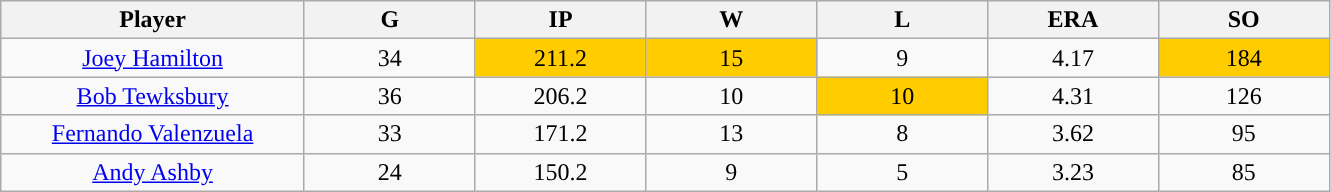<table class="wikitable sortable">
<tr>
<th width="16%">Player</th>
<th width="9%">G</th>
<th width="9%">IP</th>
<th width="9%">W</th>
<th width="9%">L</th>
<th width="9%">ERA</th>
<th width="9%">SO</th>
</tr>
<tr align=center>
<td><a href='#'>Joey Hamilton</a></td>
<td>34</td>
<td style="background:#fc0;">211.2</td>
<td style="background:#fc0;">15</td>
<td>9</td>
<td>4.17</td>
<td style="background:#fc0;">184</td>
</tr>
<tr align=center>
<td><a href='#'>Bob Tewksbury</a></td>
<td>36</td>
<td>206.2</td>
<td>10</td>
<td style="background:#fc0;">10</td>
<td>4.31</td>
<td>126</td>
</tr>
<tr align=center>
<td><a href='#'>Fernando Valenzuela</a></td>
<td>33</td>
<td>171.2</td>
<td>13</td>
<td>8</td>
<td>3.62</td>
<td>95</td>
</tr>
<tr align=center>
<td><a href='#'>Andy Ashby</a></td>
<td>24</td>
<td>150.2</td>
<td>9</td>
<td>5</td>
<td>3.23</td>
<td>85</td>
</tr>
</table>
